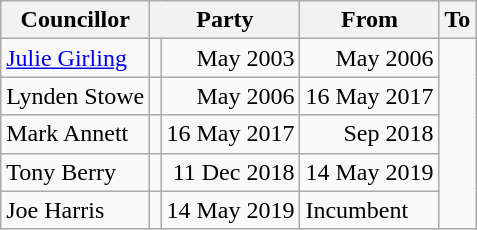<table class=wikitable>
<tr>
<th>Councillor</th>
<th colspan=2>Party</th>
<th>From</th>
<th>To</th>
</tr>
<tr>
<td><a href='#'>Julie Girling</a></td>
<td></td>
<td align=right>May 2003</td>
<td align=right>May 2006</td>
</tr>
<tr>
<td>Lynden Stowe</td>
<td></td>
<td align=right>May 2006</td>
<td align=right>16 May 2017</td>
</tr>
<tr>
<td>Mark Annett</td>
<td></td>
<td align=right>16 May 2017</td>
<td align=right>Sep 2018</td>
</tr>
<tr>
<td>Tony Berry</td>
<td></td>
<td align=right>11 Dec 2018</td>
<td align=right>14 May 2019</td>
</tr>
<tr>
<td>Joe Harris</td>
<td></td>
<td align=right>14 May 2019</td>
<td>Incumbent</td>
</tr>
</table>
